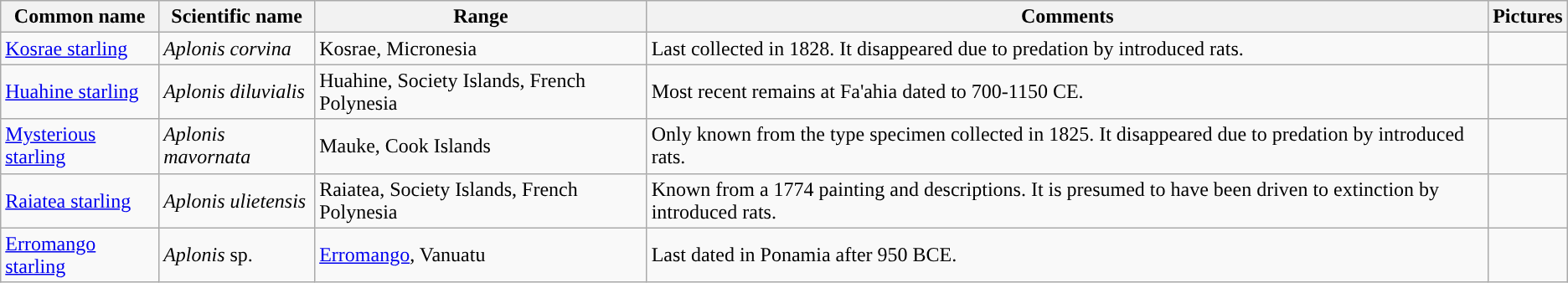<table class="wikitable">
<tr>
<th>Common name</th>
<th>Scientific name</th>
<th>Range</th>
<th class="unsortable">Comments</th>
<th class="unsortable">Pictures</th>
</tr>
<tr>
<td><a href='#'>Kosrae starling</a></td>
<td><em>Aplonis corvina</em></td>
<td>Kosrae, Micronesia</td>
<td>Last collected in 1828. It disappeared due to predation by introduced rats.</td>
<td></td>
</tr>
<tr>
<td><a href='#'>Huahine starling</a></td>
<td><em>Aplonis diluvialis</em></td>
<td>Huahine, Society Islands, French Polynesia</td>
<td>Most recent remains at Fa'ahia dated to 700-1150 CE.</td>
</tr>
<tr>
<td><a href='#'>Mysterious starling</a></td>
<td><em>Aplonis mavornata</em></td>
<td>Mauke, Cook Islands</td>
<td>Only known from the type specimen collected in 1825. It disappeared due to predation by introduced rats.</td>
<td></td>
</tr>
<tr>
<td><a href='#'>Raiatea starling</a></td>
<td><em>Aplonis ulietensis</em></td>
<td>Raiatea, Society Islands, French Polynesia</td>
<td>Known from a 1774 painting and descriptions. It is presumed to have been driven to extinction by introduced rats.</td>
<td></td>
</tr>
<tr>
<td><a href='#'>Erromango starling</a></td>
<td><em>Aplonis</em> sp.</td>
<td><a href='#'>Erromango</a>, Vanuatu</td>
<td>Last dated in Ponamia after 950 BCE.</td>
<td></td>
</tr>
</table>
